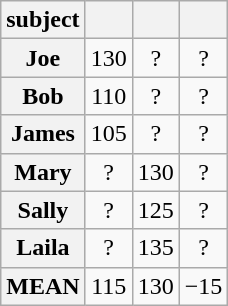<table class="wikitable" style="text-align:center">
<tr>
<th>subject</th>
<th></th>
<th></th>
<th></th>
</tr>
<tr>
<th>Joe</th>
<td>130</td>
<td>?</td>
<td>?</td>
</tr>
<tr>
<th>Bob</th>
<td>110</td>
<td>?</td>
<td>?</td>
</tr>
<tr>
<th>James</th>
<td>105</td>
<td>?</td>
<td>?</td>
</tr>
<tr>
<th>Mary</th>
<td>?</td>
<td>130</td>
<td>?</td>
</tr>
<tr>
<th>Sally</th>
<td>?</td>
<td>125</td>
<td>?</td>
</tr>
<tr>
<th>Laila</th>
<td>?</td>
<td>135</td>
<td>?</td>
</tr>
<tr>
<th>MEAN</th>
<td>115</td>
<td>130</td>
<td>−15</td>
</tr>
</table>
